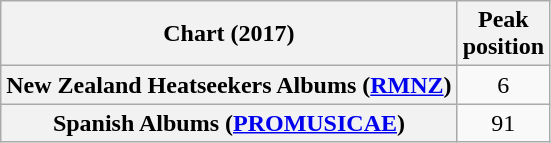<table class="wikitable sortable plainrowheaders" style="text-align:center">
<tr>
<th scope="col">Chart (2017)</th>
<th scope="col">Peak<br> position</th>
</tr>
<tr>
<th scope="row">New Zealand Heatseekers Albums (<a href='#'>RMNZ</a>)</th>
<td>6</td>
</tr>
<tr>
<th scope="row">Spanish Albums (<a href='#'>PROMUSICAE</a>)</th>
<td>91</td>
</tr>
</table>
